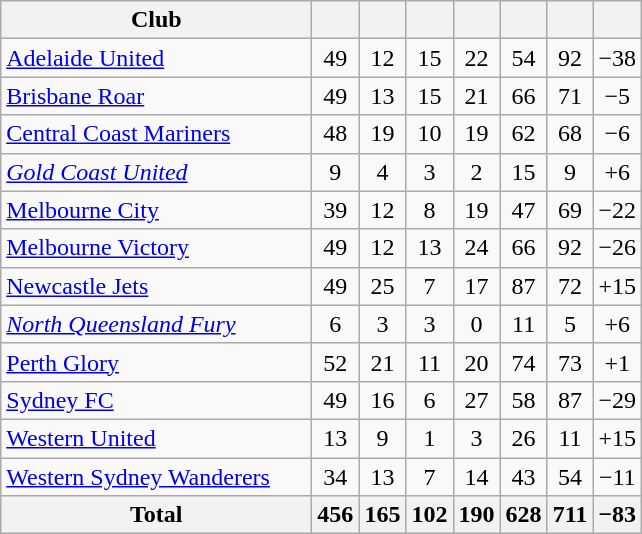<table class="wikitable sortable" style="text-align:center;">
<tr>
<th width=200>Club</th>
<th width=20></th>
<th width=20></th>
<th width=20></th>
<th width=20></th>
<th width=20></th>
<th width=20></th>
<th width=20></th>
</tr>
<tr>
<td align=left> <a href='#'>Adelaide United</a></td>
<td>49</td>
<td>12</td>
<td>15</td>
<td>22</td>
<td>54</td>
<td>92</td>
<td>−38</td>
</tr>
<tr>
<td align=left> <a href='#'>Brisbane Roar</a></td>
<td>49</td>
<td>13</td>
<td>15</td>
<td>21</td>
<td>66</td>
<td>71</td>
<td>−5</td>
</tr>
<tr>
<td align=left> <a href='#'>Central Coast Mariners</a></td>
<td>48</td>
<td>19</td>
<td>10</td>
<td>19</td>
<td>62</td>
<td>68</td>
<td>−6</td>
</tr>
<tr>
<td align=left> <em><a href='#'>Gold Coast United</a></em></td>
<td>9</td>
<td>4</td>
<td>3</td>
<td>2</td>
<td>15</td>
<td>9</td>
<td>+6</td>
</tr>
<tr>
<td align=left> <a href='#'>Melbourne City</a></td>
<td>39</td>
<td>12</td>
<td>8</td>
<td>19</td>
<td>47</td>
<td>69</td>
<td>−22</td>
</tr>
<tr>
<td align=left> <a href='#'>Melbourne Victory</a></td>
<td>49</td>
<td>12</td>
<td>13</td>
<td>24</td>
<td>66</td>
<td>92</td>
<td>−26</td>
</tr>
<tr>
<td align=left> <a href='#'>Newcastle Jets</a></td>
<td>49</td>
<td>25</td>
<td>7</td>
<td>17</td>
<td>87</td>
<td>72</td>
<td>+15</td>
</tr>
<tr>
<td align=left> <em><a href='#'>North Queensland Fury</a></em></td>
<td>6</td>
<td>3</td>
<td>3</td>
<td>0</td>
<td>11</td>
<td>5</td>
<td>+6</td>
</tr>
<tr>
<td align=left> <a href='#'>Perth Glory</a></td>
<td>52</td>
<td>21</td>
<td>11</td>
<td>20</td>
<td>74</td>
<td>73</td>
<td>+1</td>
</tr>
<tr>
<td align=left> <a href='#'>Sydney FC</a></td>
<td>49</td>
<td>16</td>
<td>6</td>
<td>27</td>
<td>58</td>
<td>87</td>
<td>−29</td>
</tr>
<tr>
<td align=left><a href='#'>Western United</a></td>
<td>13</td>
<td>9</td>
<td>1</td>
<td>3</td>
<td>26</td>
<td>11</td>
<td>+15</td>
</tr>
<tr>
<td align=left> <a href='#'>Western Sydney Wanderers</a></td>
<td>34</td>
<td>13</td>
<td>7</td>
<td>14</td>
<td>43</td>
<td>54</td>
<td>−11</td>
</tr>
<tr>
<th align=left>Total</th>
<th>456</th>
<th>165</th>
<th>102</th>
<th>190</th>
<th>628</th>
<th>711</th>
<th>−83</th>
</tr>
</table>
